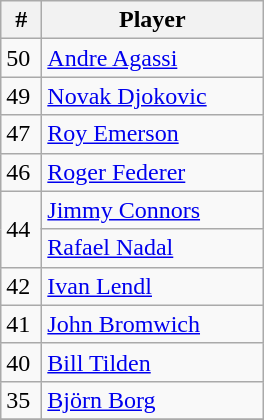<table class="wikitable">
<tr>
<th width=20>#</th>
<th width=140>Player</th>
</tr>
<tr>
<td>50</td>
<td> <a href='#'>Andre Agassi</a></td>
</tr>
<tr>
<td>49</td>
<td> <a href='#'>Novak Djokovic</a></td>
</tr>
<tr>
<td>47</td>
<td> <a href='#'>Roy Emerson</a></td>
</tr>
<tr>
<td>46</td>
<td> <a href='#'>Roger Federer</a></td>
</tr>
<tr>
<td rowspan="2">44</td>
<td> <a href='#'>Jimmy Connors</a></td>
</tr>
<tr>
<td> <a href='#'>Rafael Nadal</a></td>
</tr>
<tr>
<td>42</td>
<td> <a href='#'>Ivan Lendl</a></td>
</tr>
<tr>
<td>41</td>
<td> <a href='#'>John Bromwich</a></td>
</tr>
<tr>
<td>40</td>
<td> <a href='#'>Bill Tilden</a></td>
</tr>
<tr>
<td>35</td>
<td> <a href='#'>Björn Borg</a></td>
</tr>
<tr>
</tr>
</table>
